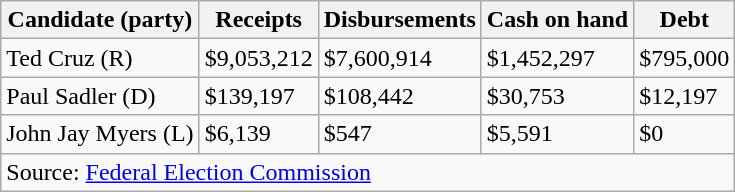<table class="wikitable sortable">
<tr>
<th>Candidate (party)</th>
<th>Receipts</th>
<th>Disbursements</th>
<th>Cash on hand</th>
<th>Debt</th>
</tr>
<tr>
<td>Ted Cruz (R)</td>
<td>$9,053,212</td>
<td>$7,600,914</td>
<td>$1,452,297</td>
<td>$795,000</td>
</tr>
<tr>
<td>Paul Sadler (D)</td>
<td>$139,197</td>
<td>$108,442</td>
<td>$30,753</td>
<td>$12,197</td>
</tr>
<tr>
<td>John Jay Myers (L)</td>
<td>$6,139</td>
<td>$547</td>
<td>$5,591</td>
<td>$0</td>
</tr>
<tr>
<td colspan=5>Source: <a href='#'>Federal Election Commission</a></td>
</tr>
</table>
